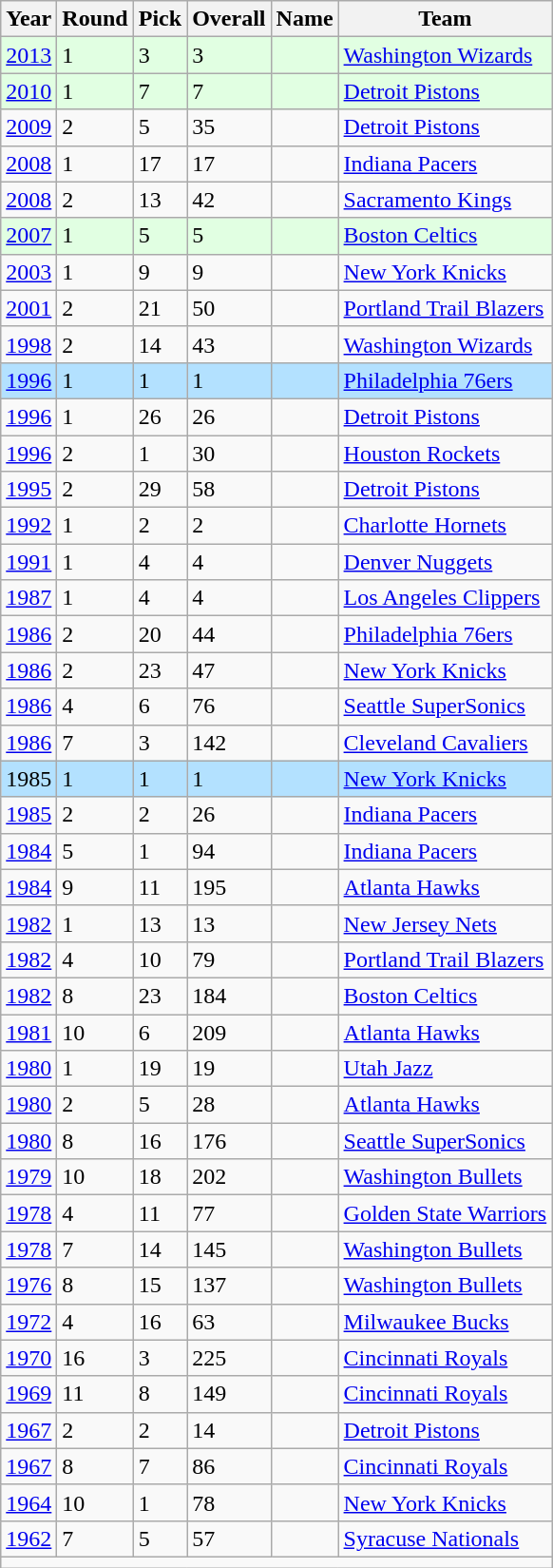<table class="wikitable sortable">
<tr>
<th>Year</th>
<th>Round</th>
<th>Pick</th>
<th>Overall</th>
<th>Name</th>
<th>Team</th>
</tr>
<tr style="background:#e1ffe2">
<td><a href='#'>2013</a></td>
<td>1</td>
<td>3</td>
<td>3</td>
<td></td>
<td><a href='#'>Washington Wizards</a></td>
</tr>
<tr style="background:#e1ffe2">
<td><a href='#'>2010</a></td>
<td>1</td>
<td>7</td>
<td>7</td>
<td></td>
<td><a href='#'>Detroit Pistons</a></td>
</tr>
<tr>
<td><a href='#'>2009</a></td>
<td>2</td>
<td>5</td>
<td>35</td>
<td></td>
<td><a href='#'>Detroit Pistons</a></td>
</tr>
<tr>
<td><a href='#'>2008</a></td>
<td>1</td>
<td>17</td>
<td>17</td>
<td></td>
<td><a href='#'>Indiana Pacers</a></td>
</tr>
<tr>
<td><a href='#'>2008</a></td>
<td>2</td>
<td>13</td>
<td>42</td>
<td></td>
<td><a href='#'>Sacramento Kings</a></td>
</tr>
<tr style="background:#e1ffe2">
<td><a href='#'>2007</a></td>
<td>1</td>
<td>5</td>
<td>5</td>
<td></td>
<td><a href='#'>Boston Celtics</a></td>
</tr>
<tr>
<td><a href='#'>2003</a></td>
<td>1</td>
<td>9</td>
<td>9</td>
<td></td>
<td><a href='#'>New York Knicks</a></td>
</tr>
<tr>
<td><a href='#'>2001</a></td>
<td>2</td>
<td>21</td>
<td>50</td>
<td></td>
<td><a href='#'>Portland Trail Blazers</a></td>
</tr>
<tr>
<td><a href='#'>1998</a></td>
<td>2</td>
<td>14</td>
<td>43</td>
<td></td>
<td><a href='#'>Washington Wizards</a></td>
</tr>
<tr style="background:#b3e1ff">
<td><a href='#'>1996</a></td>
<td>1</td>
<td>1</td>
<td>1</td>
<td></td>
<td><a href='#'>Philadelphia 76ers</a></td>
</tr>
<tr>
<td><a href='#'>1996</a></td>
<td>1</td>
<td>26</td>
<td>26</td>
<td></td>
<td><a href='#'>Detroit Pistons</a></td>
</tr>
<tr>
<td><a href='#'>1996</a></td>
<td>2</td>
<td>1</td>
<td>30</td>
<td></td>
<td><a href='#'>Houston Rockets</a></td>
</tr>
<tr>
<td><a href='#'>1995</a></td>
<td>2</td>
<td>29</td>
<td>58</td>
<td></td>
<td><a href='#'>Detroit Pistons</a></td>
</tr>
<tr>
<td><a href='#'>1992</a></td>
<td>1</td>
<td>2</td>
<td>2</td>
<td></td>
<td><a href='#'>Charlotte Hornets</a></td>
</tr>
<tr>
<td><a href='#'>1991</a></td>
<td>1</td>
<td>4</td>
<td>4</td>
<td></td>
<td><a href='#'>Denver Nuggets</a></td>
</tr>
<tr>
<td><a href='#'>1987</a></td>
<td>1</td>
<td>4</td>
<td>4</td>
<td></td>
<td><a href='#'>Los Angeles Clippers</a></td>
</tr>
<tr>
<td><a href='#'>1986</a></td>
<td>2</td>
<td>20</td>
<td>44</td>
<td></td>
<td><a href='#'>Philadelphia 76ers</a></td>
</tr>
<tr>
<td><a href='#'>1986</a></td>
<td>2</td>
<td>23</td>
<td>47</td>
<td></td>
<td><a href='#'>New York Knicks</a></td>
</tr>
<tr>
<td><a href='#'>1986</a></td>
<td>4</td>
<td>6</td>
<td>76</td>
<td></td>
<td><a href='#'>Seattle SuperSonics</a></td>
</tr>
<tr>
<td><a href='#'>1986</a></td>
<td>7</td>
<td>3</td>
<td>142</td>
<td></td>
<td><a href='#'>Cleveland Cavaliers</a></td>
</tr>
<tr style="background:#b3e1ff">
<td>1985</td>
<td>1</td>
<td>1</td>
<td>1</td>
<td></td>
<td><a href='#'>New York Knicks</a></td>
</tr>
<tr>
<td><a href='#'>1985</a></td>
<td>2</td>
<td>2</td>
<td>26</td>
<td></td>
<td><a href='#'>Indiana Pacers</a></td>
</tr>
<tr>
<td><a href='#'>1984</a></td>
<td>5</td>
<td>1</td>
<td>94</td>
<td></td>
<td><a href='#'>Indiana Pacers</a></td>
</tr>
<tr>
<td><a href='#'>1984</a></td>
<td>9</td>
<td>11</td>
<td>195</td>
<td></td>
<td><a href='#'>Atlanta Hawks</a></td>
</tr>
<tr>
<td><a href='#'>1982</a></td>
<td>1</td>
<td>13</td>
<td>13</td>
<td></td>
<td><a href='#'>New Jersey Nets</a></td>
</tr>
<tr>
<td><a href='#'>1982</a></td>
<td>4</td>
<td>10</td>
<td>79</td>
<td></td>
<td><a href='#'>Portland Trail Blazers</a></td>
</tr>
<tr>
<td><a href='#'>1982</a></td>
<td>8</td>
<td>23</td>
<td>184</td>
<td></td>
<td><a href='#'>Boston Celtics</a></td>
</tr>
<tr>
<td><a href='#'>1981</a></td>
<td>10</td>
<td>6</td>
<td>209</td>
<td></td>
<td><a href='#'>Atlanta Hawks</a></td>
</tr>
<tr>
<td><a href='#'>1980</a></td>
<td>1</td>
<td>19</td>
<td>19</td>
<td></td>
<td><a href='#'>Utah Jazz</a></td>
</tr>
<tr>
<td><a href='#'>1980</a></td>
<td>2</td>
<td>5</td>
<td>28</td>
<td></td>
<td><a href='#'>Atlanta Hawks</a></td>
</tr>
<tr>
<td><a href='#'>1980</a></td>
<td>8</td>
<td>16</td>
<td>176</td>
<td></td>
<td><a href='#'>Seattle SuperSonics</a></td>
</tr>
<tr>
<td><a href='#'>1979</a></td>
<td>10</td>
<td>18</td>
<td>202</td>
<td></td>
<td><a href='#'>Washington Bullets</a></td>
</tr>
<tr>
<td><a href='#'>1978</a></td>
<td>4</td>
<td>11</td>
<td>77</td>
<td></td>
<td><a href='#'>Golden State Warriors</a></td>
</tr>
<tr>
<td><a href='#'>1978</a></td>
<td>7</td>
<td>14</td>
<td>145</td>
<td></td>
<td><a href='#'>Washington Bullets</a></td>
</tr>
<tr>
<td><a href='#'>1976</a></td>
<td>8</td>
<td>15</td>
<td>137</td>
<td></td>
<td><a href='#'>Washington Bullets</a></td>
</tr>
<tr>
<td><a href='#'>1972</a></td>
<td>4</td>
<td>16</td>
<td>63</td>
<td></td>
<td><a href='#'>Milwaukee Bucks</a></td>
</tr>
<tr>
<td><a href='#'>1970</a></td>
<td>16</td>
<td>3</td>
<td>225</td>
<td></td>
<td><a href='#'>Cincinnati Royals</a></td>
</tr>
<tr>
<td><a href='#'>1969</a></td>
<td>11</td>
<td>8</td>
<td>149</td>
<td></td>
<td><a href='#'>Cincinnati Royals</a></td>
</tr>
<tr>
<td><a href='#'>1967</a></td>
<td>2</td>
<td>2</td>
<td>14</td>
<td></td>
<td><a href='#'>Detroit Pistons</a></td>
</tr>
<tr>
<td><a href='#'>1967</a></td>
<td>8</td>
<td>7</td>
<td>86</td>
<td></td>
<td><a href='#'>Cincinnati Royals</a></td>
</tr>
<tr>
<td><a href='#'>1964</a></td>
<td>10</td>
<td>1</td>
<td>78</td>
<td></td>
<td><a href='#'>New York Knicks</a></td>
</tr>
<tr>
<td><a href='#'>1962</a></td>
<td>7</td>
<td>5</td>
<td>57</td>
<td></td>
<td><a href='#'>Syracuse Nationals</a></td>
</tr>
<tr>
<td colspan=6 align=center> </td>
</tr>
</table>
